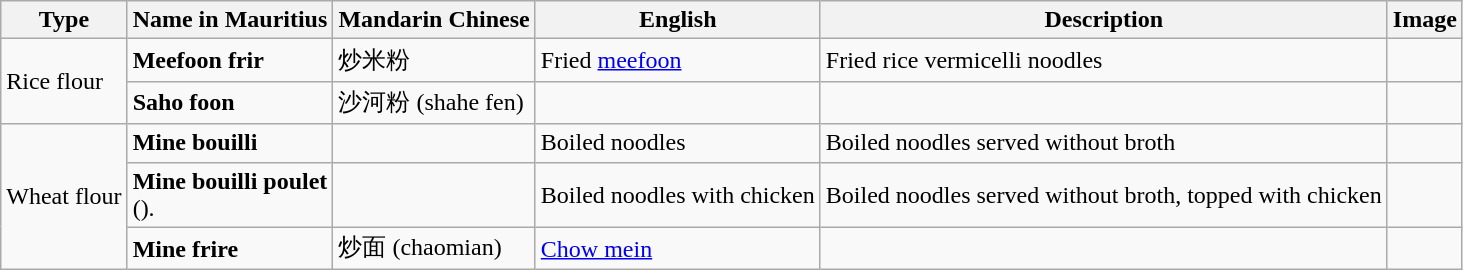<table class="wikitable sortable">
<tr>
<th>Type</th>
<th>Name in Mauritius</th>
<th>Mandarin Chinese</th>
<th>English</th>
<th>Description</th>
<th>Image</th>
</tr>
<tr>
<td rowspan="2">Rice flour</td>
<td><strong>Meefoon frir</strong></td>
<td>炒米粉</td>
<td>Fried <a href='#'>meefoon</a></td>
<td>Fried rice vermicelli noodles</td>
<td></td>
</tr>
<tr>
<td><strong>Saho foon</strong></td>
<td>沙河粉 (shahe fen)</td>
<td></td>
<td></td>
<td></td>
</tr>
<tr>
<td rowspan="3">Wheat flour</td>
<td><strong>Mine bouilli</strong></td>
<td></td>
<td>Boiled noodles</td>
<td>Boiled noodles served without broth</td>
<td></td>
</tr>
<tr>
<td><strong>Mine bouilli poulet</strong><br>().</td>
<td></td>
<td>Boiled noodles with chicken</td>
<td>Boiled noodles served without broth, topped with chicken</td>
<td></td>
</tr>
<tr>
<td><strong>Mine frire</strong></td>
<td>炒面 (chaomian)</td>
<td><a href='#'>Chow mein</a></td>
<td></td>
<td></td>
</tr>
</table>
